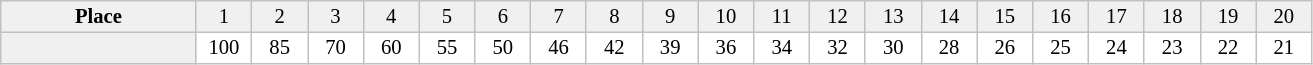<table border="1" cellpadding="2" cellspacing="0" style="border:1px solid #C0C0C0; border-collapse:collapse; font-size:86%; margin-top:1em; text-align:center" width="875">
<tr bgcolor="#F0F0F0">
<td width=100><strong>Place</strong></td>
<td width=25>1</td>
<td width=25>2</td>
<td width=25>3</td>
<td width=25>4</td>
<td width=25>5</td>
<td width=25>6</td>
<td width=25>7</td>
<td width=25>8</td>
<td width=25>9</td>
<td width=25>10</td>
<td width=25>11</td>
<td width=25>12</td>
<td width=25>13</td>
<td width=25>14</td>
<td width=25>15</td>
<td width=25>16</td>
<td width=25>17</td>
<td width=25>18</td>
<td width=25>19</td>
<td width=25>20</td>
</tr>
<tr>
<td style="background:#F0F0F0; text-align:left"></td>
<td rowspan=1>100</td>
<td rowspan=1>85</td>
<td rowspan=1>70</td>
<td rowspan=1>60</td>
<td rowspan=1>55</td>
<td rowspan=1>50</td>
<td rowspan=1>46</td>
<td rowspan=1>42</td>
<td rowspan=1>39</td>
<td rowspan=1>36</td>
<td rowspan=1>34</td>
<td rowspan=1>32</td>
<td rowspan=1>30</td>
<td rowspan=1>28</td>
<td rowspan=1>26</td>
<td rowspan=1>25</td>
<td rowspan=1>24</td>
<td rowspan=1>23</td>
<td rowspan=1>22</td>
<td rowspan=1>21</td>
</tr>
</table>
